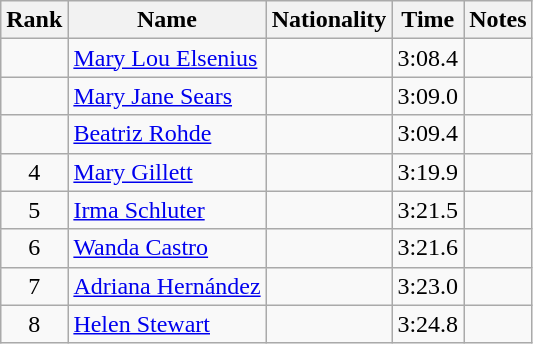<table class="wikitable sortable" style="text-align:center">
<tr>
<th>Rank</th>
<th>Name</th>
<th>Nationality</th>
<th>Time</th>
<th>Notes</th>
</tr>
<tr>
<td></td>
<td align=left><a href='#'>Mary Lou Elsenius</a></td>
<td align=left></td>
<td>3:08.4</td>
<td></td>
</tr>
<tr>
<td></td>
<td align=left><a href='#'>Mary Jane Sears</a></td>
<td align=left></td>
<td>3:09.0</td>
<td></td>
</tr>
<tr>
<td></td>
<td align=left><a href='#'>Beatriz Rohde</a></td>
<td align=left></td>
<td>3:09.4</td>
<td></td>
</tr>
<tr>
<td>4</td>
<td align=left><a href='#'>Mary Gillett</a></td>
<td align=left></td>
<td>3:19.9</td>
<td></td>
</tr>
<tr>
<td>5</td>
<td align=left><a href='#'>Irma Schluter</a></td>
<td align=left></td>
<td>3:21.5</td>
<td></td>
</tr>
<tr>
<td>6</td>
<td align=left><a href='#'>Wanda Castro</a></td>
<td align=left></td>
<td>3:21.6</td>
<td></td>
</tr>
<tr>
<td>7</td>
<td align=left><a href='#'>Adriana Hernández</a></td>
<td align=left></td>
<td>3:23.0</td>
<td></td>
</tr>
<tr>
<td>8</td>
<td align=left><a href='#'>Helen Stewart</a></td>
<td align=left></td>
<td>3:24.8</td>
<td></td>
</tr>
</table>
